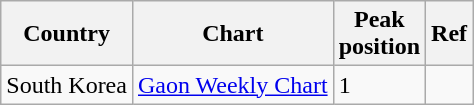<table class="wikitable">
<tr>
<th>Country</th>
<th>Chart</th>
<th>Peak<br>position</th>
<th>Ref</th>
</tr>
<tr>
<td>South Korea</td>
<td><a href='#'>Gaon Weekly Chart</a></td>
<td>1</td>
<td></td>
</tr>
</table>
